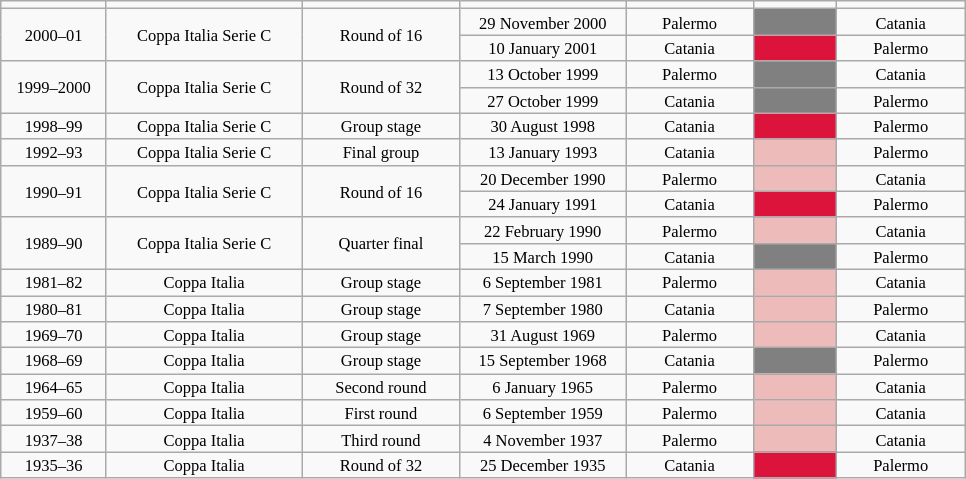<table class="wikitable" style="text-align: center; font-size: 11px">
<tr>
<td width="65"></td>
<td width="125"></td>
<td width="100"></td>
<td width="105"></td>
<td width="80"></td>
<td width="50"></td>
<td width="80"></td>
</tr>
<tr>
<td rowspan=2>2000–01</td>
<td rowspan=2>Coppa Italia Serie C</td>
<td rowspan=2>Round of 16</td>
<td>29 November 2000</td>
<td>Palermo</td>
<td bgcolor=#808080></td>
<td>Catania</td>
</tr>
<tr>
<td>10 January 2001</td>
<td>Catania</td>
<td bgcolor=#DC143C></td>
<td>Palermo</td>
</tr>
<tr>
<td rowspan=2>1999–2000</td>
<td rowspan=2>Coppa Italia Serie C</td>
<td rowspan=2>Round of 32</td>
<td>13 October 1999</td>
<td>Palermo</td>
<td bgcolor=#808080></td>
<td>Catania</td>
</tr>
<tr>
<td>27 October 1999</td>
<td>Catania</td>
<td bgcolor=#808080></td>
<td>Palermo</td>
</tr>
<tr>
<td>1998–99</td>
<td>Coppa Italia Serie C</td>
<td>Group stage</td>
<td>30 August 1998</td>
<td>Catania</td>
<td bgcolor=#DC143C></td>
<td>Palermo</td>
</tr>
<tr>
<td>1992–93</td>
<td>Coppa Italia Serie C</td>
<td>Final group</td>
<td>13 January 1993</td>
<td>Catania</td>
<td bgcolor=#EEBBBB></td>
<td>Palermo</td>
</tr>
<tr>
<td rowspan=2>1990–91</td>
<td rowspan=2>Coppa Italia Serie C</td>
<td rowspan=2>Round of 16</td>
<td>20 December 1990</td>
<td>Palermo</td>
<td bgcolor=#EEBBBB></td>
<td>Catania</td>
</tr>
<tr>
<td>24 January 1991</td>
<td>Catania</td>
<td bgcolor=#DC143C></td>
<td>Palermo</td>
</tr>
<tr>
<td rowspan=2>1989–90</td>
<td rowspan=2>Coppa Italia Serie C</td>
<td rowspan=2>Quarter final</td>
<td>22 February 1990</td>
<td>Palermo</td>
<td bgcolor=#EEBBBB></td>
<td>Catania</td>
</tr>
<tr>
<td>15 March 1990</td>
<td>Catania</td>
<td bgcolor=#808080></td>
<td>Palermo</td>
</tr>
<tr>
<td>1981–82</td>
<td>Coppa Italia</td>
<td>Group stage</td>
<td>6 September 1981</td>
<td>Palermo</td>
<td bgcolor=#EEBBBB></td>
<td>Catania</td>
</tr>
<tr>
<td>1980–81</td>
<td>Coppa Italia</td>
<td>Group stage</td>
<td>7 September 1980</td>
<td>Catania</td>
<td bgcolor=#EEBBBB></td>
<td>Palermo</td>
</tr>
<tr>
<td>1969–70</td>
<td>Coppa Italia</td>
<td>Group stage</td>
<td>31 August 1969</td>
<td>Palermo</td>
<td bgcolor=#EEBBBB></td>
<td>Catania</td>
</tr>
<tr>
<td>1968–69</td>
<td>Coppa Italia</td>
<td>Group stage</td>
<td>15 September 1968</td>
<td>Catania</td>
<td bgcolor=#808080></td>
<td>Palermo</td>
</tr>
<tr>
<td>1964–65</td>
<td>Coppa Italia</td>
<td>Second round</td>
<td>6 January 1965</td>
<td>Palermo</td>
<td bgcolor=#EEBBBB></td>
<td>Catania</td>
</tr>
<tr>
<td>1959–60</td>
<td>Coppa Italia</td>
<td>First round</td>
<td>6 September 1959</td>
<td>Palermo</td>
<td bgcolor=#EEBBBB></td>
<td>Catania</td>
</tr>
<tr>
<td>1937–38</td>
<td>Coppa Italia</td>
<td>Third round</td>
<td>4 November 1937</td>
<td>Palermo</td>
<td bgcolor=#EEBBBB></td>
<td>Catania</td>
</tr>
<tr>
<td>1935–36</td>
<td>Coppa Italia</td>
<td>Round of 32</td>
<td>25 December 1935</td>
<td>Catania</td>
<td bgcolor=#DC143C></td>
<td>Palermo</td>
</tr>
</table>
